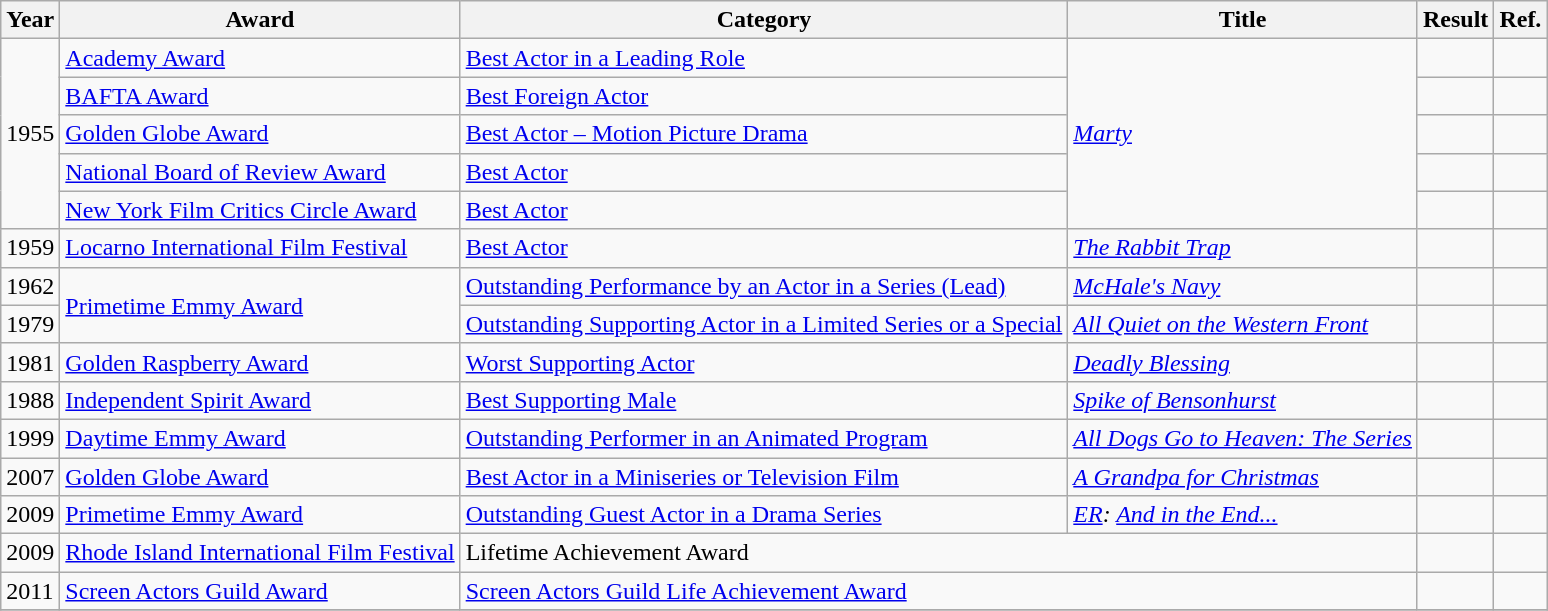<table class="wikitable sortable">
<tr>
<th>Year</th>
<th>Award</th>
<th>Category</th>
<th>Title</th>
<th>Result</th>
<th class=unsortable>Ref.</th>
</tr>
<tr>
<td rowspan="5">1955</td>
<td><a href='#'>Academy Award</a></td>
<td><a href='#'>Best Actor in a Leading Role</a></td>
<td rowspan="5"><em><a href='#'>Marty</a></em></td>
<td></td>
<td></td>
</tr>
<tr>
<td><a href='#'>BAFTA Award</a></td>
<td><a href='#'>Best Foreign Actor</a></td>
<td></td>
<td></td>
</tr>
<tr>
<td><a href='#'>Golden Globe Award</a></td>
<td><a href='#'>Best Actor – Motion Picture Drama</a></td>
<td></td>
<td></td>
</tr>
<tr>
<td><a href='#'>National Board of Review Award</a></td>
<td><a href='#'>Best Actor</a></td>
<td></td>
<td></td>
</tr>
<tr>
<td><a href='#'>New York Film Critics Circle Award</a></td>
<td><a href='#'>Best Actor</a></td>
<td></td>
<td></td>
</tr>
<tr>
<td>1959</td>
<td><a href='#'>Locarno International Film Festival</a></td>
<td><a href='#'>Best Actor</a></td>
<td><em><a href='#'>The Rabbit Trap</a></em></td>
<td></td>
<td></td>
</tr>
<tr>
<td>1962</td>
<td rowspan="2"><a href='#'>Primetime Emmy Award</a></td>
<td><a href='#'>Outstanding Performance by an Actor in a Series (Lead)</a></td>
<td><em><a href='#'>McHale's Navy</a></em></td>
<td></td>
<td></td>
</tr>
<tr>
<td>1979</td>
<td><a href='#'>Outstanding Supporting Actor in a Limited Series or a Special</a></td>
<td><em><a href='#'>All Quiet on the Western Front</a></em></td>
<td></td>
<td></td>
</tr>
<tr>
<td>1981</td>
<td><a href='#'>Golden Raspberry Award</a></td>
<td><a href='#'>Worst Supporting Actor</a></td>
<td><em><a href='#'>Deadly Blessing</a></em></td>
<td></td>
<td></td>
</tr>
<tr>
<td>1988</td>
<td><a href='#'>Independent Spirit Award</a></td>
<td><a href='#'>Best Supporting Male</a></td>
<td><em><a href='#'>Spike of Bensonhurst</a></em></td>
<td></td>
<td></td>
</tr>
<tr>
<td>1999</td>
<td><a href='#'>Daytime Emmy Award</a></td>
<td><a href='#'>Outstanding Performer in an Animated Program</a></td>
<td><em><a href='#'>All Dogs Go to Heaven: The Series</a></em></td>
<td></td>
<td></td>
</tr>
<tr>
<td>2007</td>
<td><a href='#'>Golden Globe Award</a></td>
<td><a href='#'>Best Actor in a Miniseries or Television Film</a></td>
<td><em><a href='#'>A Grandpa for Christmas</a></em></td>
<td></td>
<td></td>
</tr>
<tr>
<td>2009</td>
<td><a href='#'>Primetime Emmy Award</a></td>
<td><a href='#'>Outstanding Guest Actor in a Drama Series</a></td>
<td><em><a href='#'>ER</a>: <a href='#'>And in the End...</a></em></td>
<td></td>
<td></td>
</tr>
<tr>
<td>2009</td>
<td><a href='#'>Rhode Island International Film Festival</a></td>
<td colspan=2>Lifetime Achievement Award</td>
<td></td>
<td></td>
</tr>
<tr>
<td>2011</td>
<td><a href='#'>Screen Actors Guild Award</a></td>
<td colspan=2><a href='#'>Screen Actors Guild Life Achievement Award</a></td>
<td></td>
<td></td>
</tr>
<tr>
</tr>
</table>
